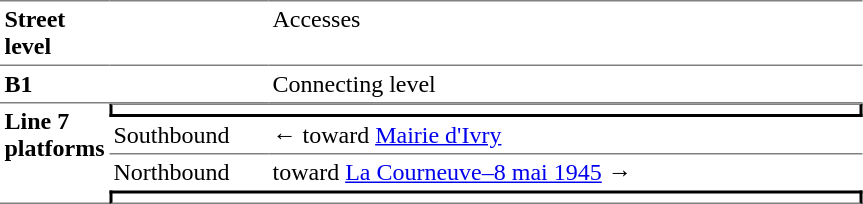<table border=0 cellspacing=0 cellpadding=3>
<tr>
<td style="border-bottom:solid 1px gray;border-top:solid 1px gray;" width=50 valign=top><strong>Street level</strong></td>
<td style="border-bottom:solid 1px gray;border-top:solid 1px gray;" width=100 valign=top></td>
<td style="border-bottom:solid 1px gray;border-top:solid 1px gray;" width=390 valign=top>Accesses</td>
</tr>
<tr>
<td style="border-bottom:solid 1px gray;" width=50 valign=top><strong>B1</strong></td>
<td style="border-bottom:solid 1px gray;" width=100 valign=top></td>
<td style="border-bottom:solid 1px gray;" width=390 valign=top>Connecting level</td>
</tr>
<tr>
<td style="border-bottom:solid 1px gray;" width=50 rowspan=10 valign=top><strong>Line 7 platforms</strong></td>
<td style="border-top:solid 1px gray;border-right:solid 2px black;border-left:solid 2px black;border-bottom:solid 2px black;text-align:center;" colspan=2></td>
</tr>
<tr>
<td style="border-bottom:solid 1px gray;" width=100>Southbound</td>
<td style="border-bottom:solid 1px gray;" width=390>←   toward <a href='#'>Mairie d'Ivry</a> </td>
</tr>
<tr>
<td>Northbound</td>
<td>   toward <a href='#'>La Courneuve–8 mai 1945</a>  →</td>
</tr>
<tr>
<td style="border-top:solid 2px black;border-right:solid 2px black;border-left:solid 2px black;border-bottom:solid 1px gray;text-align:center;" colspan=2></td>
</tr>
</table>
